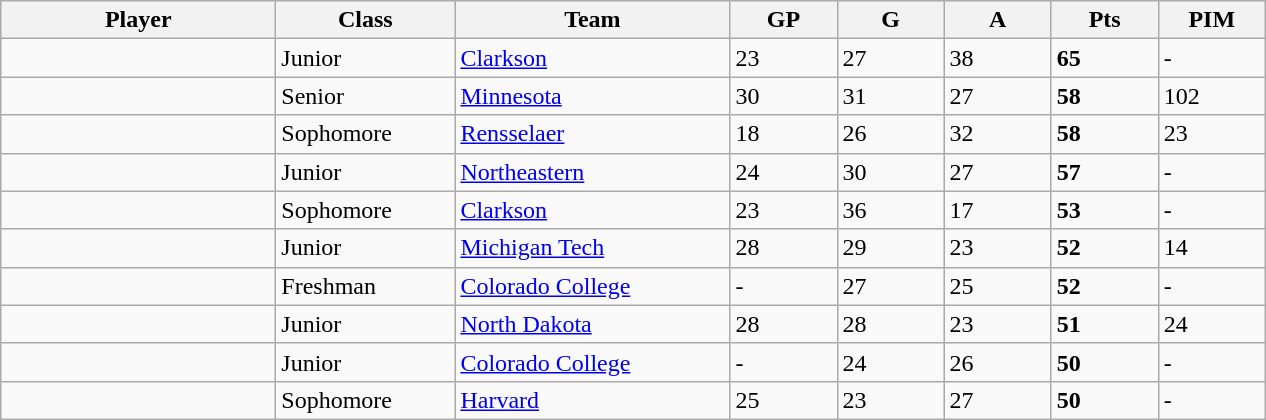<table class="wikitable sortable">
<tr>
<th style="width: 11em;">Player</th>
<th style="width: 7em;">Class</th>
<th style="width: 11em;">Team</th>
<th style="width: 4em;">GP</th>
<th style="width: 4em;">G</th>
<th style="width: 4em;">A</th>
<th style="width: 4em;">Pts</th>
<th style="width: 4em;">PIM</th>
</tr>
<tr>
<td></td>
<td>Junior</td>
<td><a href='#'>Clarkson</a></td>
<td>23</td>
<td>27</td>
<td>38</td>
<td><strong>65</strong></td>
<td>-</td>
</tr>
<tr>
<td></td>
<td>Senior</td>
<td><a href='#'>Minnesota</a></td>
<td>30</td>
<td>31</td>
<td>27</td>
<td><strong>58</strong></td>
<td>102</td>
</tr>
<tr>
<td></td>
<td>Sophomore</td>
<td><a href='#'>Rensselaer</a></td>
<td>18</td>
<td>26</td>
<td>32</td>
<td><strong>58</strong></td>
<td>23</td>
</tr>
<tr>
<td></td>
<td>Junior</td>
<td><a href='#'>Northeastern</a></td>
<td>24</td>
<td>30</td>
<td>27</td>
<td><strong>57</strong></td>
<td>-</td>
</tr>
<tr>
<td></td>
<td>Sophomore</td>
<td><a href='#'>Clarkson</a></td>
<td>23</td>
<td>36</td>
<td>17</td>
<td><strong>53</strong></td>
<td>-</td>
</tr>
<tr>
<td></td>
<td>Junior</td>
<td><a href='#'>Michigan Tech</a></td>
<td>28</td>
<td>29</td>
<td>23</td>
<td><strong>52</strong></td>
<td>14</td>
</tr>
<tr>
<td></td>
<td>Freshman</td>
<td><a href='#'>Colorado College</a></td>
<td>-</td>
<td>27</td>
<td>25</td>
<td><strong>52</strong></td>
<td>-</td>
</tr>
<tr>
<td></td>
<td>Junior</td>
<td><a href='#'>North Dakota</a></td>
<td>28</td>
<td>28</td>
<td>23</td>
<td><strong>51</strong></td>
<td>24</td>
</tr>
<tr>
<td></td>
<td>Junior</td>
<td><a href='#'>Colorado College</a></td>
<td>-</td>
<td>24</td>
<td>26</td>
<td><strong>50</strong></td>
<td>-</td>
</tr>
<tr>
<td></td>
<td>Sophomore</td>
<td><a href='#'>Harvard</a></td>
<td>25</td>
<td>23</td>
<td>27</td>
<td><strong>50</strong></td>
<td>-</td>
</tr>
</table>
